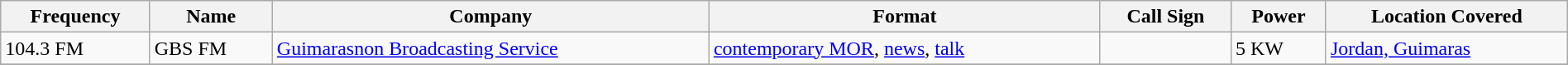<table class="sortable wikitable" style="width:100%">
<tr>
<th>Frequency</th>
<th>Name</th>
<th>Company</th>
<th>Format</th>
<th>Call Sign</th>
<th>Power</th>
<th>Location Covered</th>
</tr>
<tr>
<td>104.3 FM</td>
<td>GBS FM</td>
<td><a href='#'>Guimarasnon Broadcasting Service</a></td>
<td><a href='#'>contemporary MOR</a>, <a href='#'>news</a>, <a href='#'>talk</a></td>
<td></td>
<td>5 KW</td>
<td><a href='#'>Jordan, Guimaras</a></td>
</tr>
<tr>
</tr>
</table>
